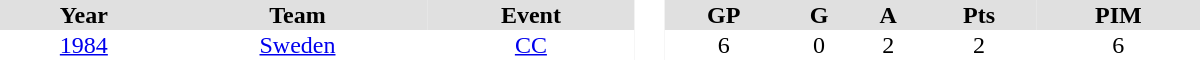<table border="0" cellpadding="1" cellspacing="0" style="text-align:center; width:50em">
<tr ALIGN="center" bgcolor="#e0e0e0">
<th>Year</th>
<th>Team</th>
<th>Event</th>
<th rowspan="99" bgcolor="#ffffff"> </th>
<th>GP</th>
<th>G</th>
<th>A</th>
<th>Pts</th>
<th>PIM</th>
</tr>
<tr>
<td><a href='#'>1984</a></td>
<td><a href='#'>Sweden</a></td>
<td><a href='#'>CC</a></td>
<td>6</td>
<td>0</td>
<td>2</td>
<td>2</td>
<td>6</td>
</tr>
</table>
